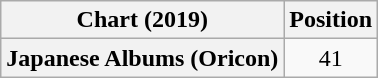<table class="wikitable plainrowheaders" style="text-align:center">
<tr>
<th scope="col">Chart (2019)</th>
<th scope="col">Position</th>
</tr>
<tr>
<th scope="row">Japanese Albums (Oricon)</th>
<td>41</td>
</tr>
</table>
